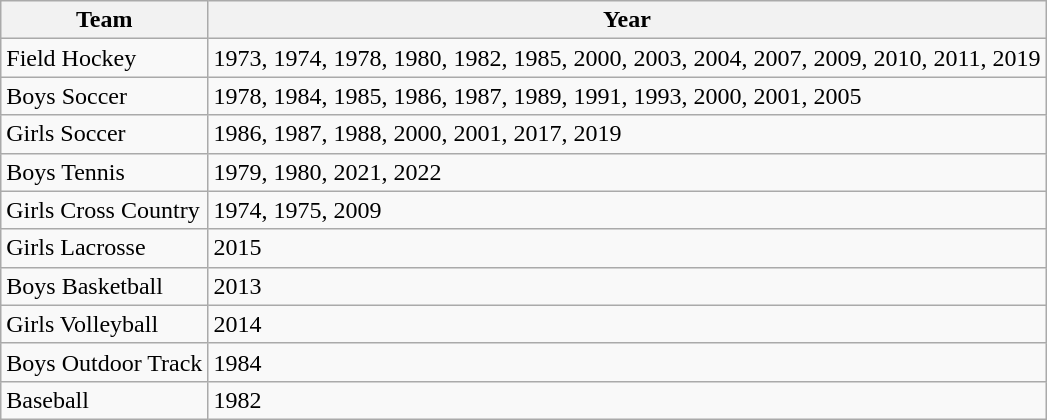<table class="wikitable">
<tr>
<th>Team</th>
<th>Year</th>
</tr>
<tr>
<td>Field Hockey</td>
<td>1973, 1974, 1978, 1980, 1982, 1985, 2000, 2003, 2004, 2007, 2009, 2010, 2011, 2019</td>
</tr>
<tr>
<td>Boys Soccer</td>
<td>1978, 1984, 1985, 1986, 1987, 1989, 1991, 1993, 2000, 2001, 2005</td>
</tr>
<tr>
<td>Girls Soccer</td>
<td>1986, 1987, 1988, 2000, 2001, 2017, 2019</td>
</tr>
<tr>
<td>Boys Tennis</td>
<td>1979, 1980, 2021, 2022</td>
</tr>
<tr>
<td>Girls Cross Country</td>
<td>1974, 1975, 2009</td>
</tr>
<tr>
<td>Girls Lacrosse</td>
<td>2015</td>
</tr>
<tr>
<td>Boys Basketball</td>
<td>2013</td>
</tr>
<tr>
<td>Girls Volleyball</td>
<td>2014</td>
</tr>
<tr>
<td>Boys Outdoor Track</td>
<td>1984</td>
</tr>
<tr>
<td>Baseball</td>
<td>1982</td>
</tr>
</table>
